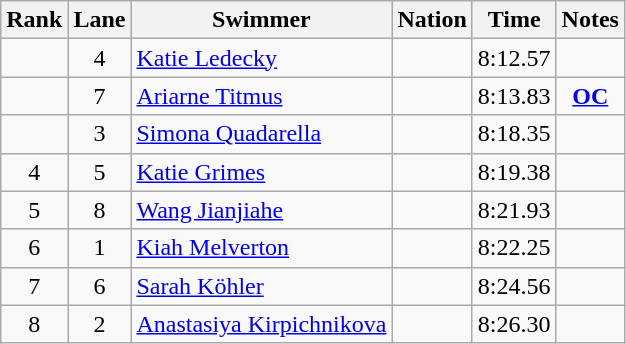<table class="wikitable sortable" style="text-align:center">
<tr>
<th>Rank</th>
<th>Lane</th>
<th>Swimmer</th>
<th>Nation</th>
<th>Time</th>
<th>Notes</th>
</tr>
<tr>
<td></td>
<td>4</td>
<td align=left><a href='#'>Katie Ledecky</a></td>
<td align=left></td>
<td>8:12.57</td>
<td></td>
</tr>
<tr>
<td></td>
<td>7</td>
<td align=left><a href='#'>Ariarne Titmus</a></td>
<td align=left></td>
<td>8:13.83</td>
<td><strong><a href='#'>OC</a></strong></td>
</tr>
<tr>
<td></td>
<td>3</td>
<td align=left><a href='#'>Simona Quadarella</a></td>
<td align=left></td>
<td>8:18.35</td>
<td></td>
</tr>
<tr>
<td>4</td>
<td>5</td>
<td align=left><a href='#'>Katie Grimes</a></td>
<td align=left></td>
<td>8:19.38</td>
<td></td>
</tr>
<tr>
<td>5</td>
<td>8</td>
<td align=left><a href='#'>Wang Jianjiahe</a></td>
<td align=left></td>
<td>8:21.93</td>
<td></td>
</tr>
<tr>
<td>6</td>
<td>1</td>
<td align=left><a href='#'>Kiah Melverton</a></td>
<td align=left></td>
<td>8:22.25</td>
<td></td>
</tr>
<tr>
<td>7</td>
<td>6</td>
<td align=left><a href='#'>Sarah Köhler</a></td>
<td align=left></td>
<td>8:24.56</td>
<td></td>
</tr>
<tr>
<td>8</td>
<td>2</td>
<td align=left><a href='#'>Anastasiya Kirpichnikova</a></td>
<td align=left></td>
<td>8:26.30</td>
<td></td>
</tr>
</table>
